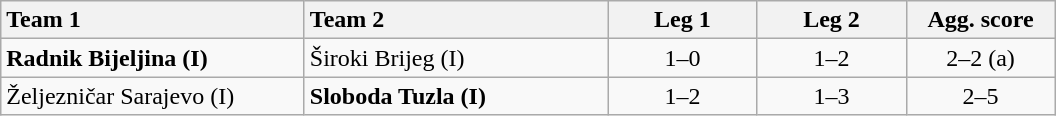<table class="wikitable">
<tr>
<th style="width:195px; text-align:left">Team 1</th>
<th style="width:195px; text-align:left">Team 2</th>
<th style="width:92px; text-align:center">Leg 1</th>
<th style="width:92px; text-align:center">Leg 2</th>
<th style="width:92px; text-align:center">Agg. score</th>
</tr>
<tr>
<td><strong>Radnik Bijeljina (I)</strong></td>
<td>Široki Brijeg (I)</td>
<td style="text-align:center">1–0</td>
<td style="text-align:center">1–2</td>
<td style="text-align:center">2–2 (a)</td>
</tr>
<tr>
<td>Željezničar Sarajevo (I)</td>
<td><strong>Sloboda Tuzla (I)</strong></td>
<td style="text-align:center">1–2</td>
<td style="text-align:center">1–3</td>
<td style="text-align:center">2–5</td>
</tr>
</table>
